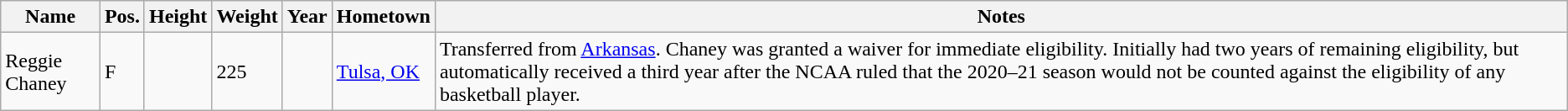<table class="wikitable sortable" border="1">
<tr>
<th>Name</th>
<th>Pos.</th>
<th>Height</th>
<th>Weight</th>
<th>Year</th>
<th>Hometown</th>
<th class="unsortable">Notes</th>
</tr>
<tr>
<td>Reggie Chaney</td>
<td>F</td>
<td></td>
<td>225</td>
<td></td>
<td><a href='#'>Tulsa, OK</a></td>
<td>Transferred from <a href='#'>Arkansas</a>. Chaney was granted a waiver for immediate eligibility. Initially had two years of remaining eligibility, but automatically received a third year after the NCAA ruled that the 2020–21 season would not be counted against the eligibility of any basketball player.</td>
</tr>
</table>
